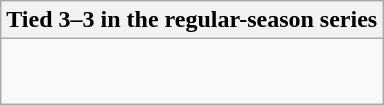<table class="wikitable collapsible collapsed">
<tr>
<th>Tied 3–3 in the regular-season series</th>
</tr>
<tr>
<td><br><br>



</td>
</tr>
</table>
